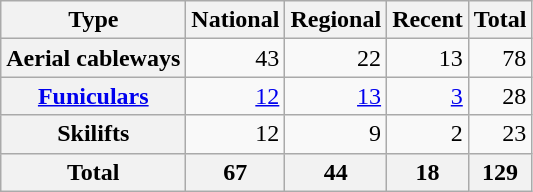<table class="wikitable sortable mw-datatable plainrowheaders">
<tr>
<th>Type</th>
<th>National</th>
<th>Regional</th>
<th>Recent</th>
<th>Total</th>
</tr>
<tr align=right>
<th scope=row>Aerial cableways</th>
<td>43</td>
<td>22</td>
<td>13</td>
<td>78</td>
</tr>
<tr align=right>
<th scope=row><a href='#'>Funiculars</a></th>
<td><a href='#'>12</a></td>
<td><a href='#'>13</a></td>
<td><a href='#'>3</a></td>
<td>28</td>
</tr>
<tr align=right>
<th scope=row>Skilifts</th>
<td>12</td>
<td>9</td>
<td>2</td>
<td>23</td>
</tr>
<tr align=right>
<th scope=row>Total</th>
<th>67</th>
<th>44</th>
<th>18</th>
<th>129</th>
</tr>
</table>
